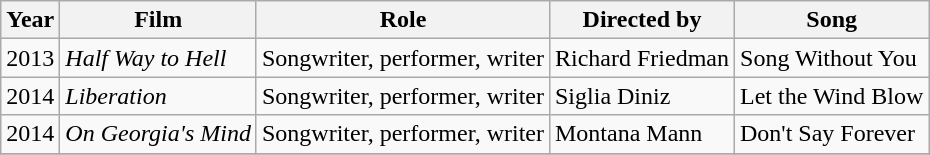<table class="wikitable sortable">
<tr>
<th>Year</th>
<th>Film</th>
<th>Role</th>
<th>Directed by</th>
<th>Song</th>
</tr>
<tr>
<td>2013</td>
<td><em>Half Way to Hell</em></td>
<td>Songwriter, performer, writer</td>
<td>Richard Friedman</td>
<td>Song Without You</td>
</tr>
<tr>
<td>2014</td>
<td><em>Liberation</em></td>
<td>Songwriter, performer, writer</td>
<td>Siglia Diniz</td>
<td>Let the Wind Blow</td>
</tr>
<tr>
<td>2014</td>
<td><em>On Georgia's Mind</em></td>
<td>Songwriter, performer, writer</td>
<td>Montana Mann</td>
<td>Don't Say Forever</td>
</tr>
<tr>
</tr>
</table>
